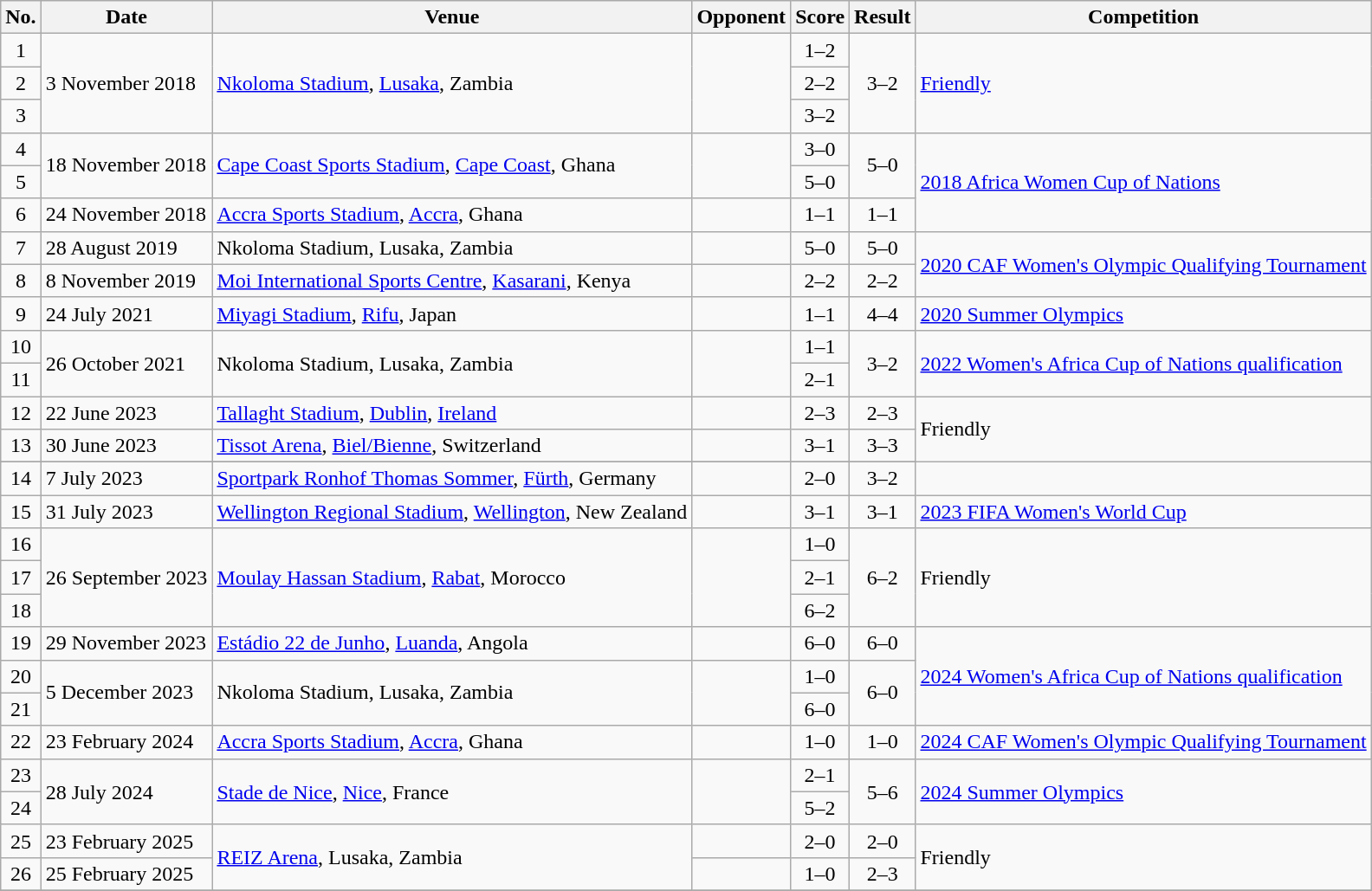<table class="wikitable sortable">
<tr>
<th scope="col">No.</th>
<th scope="col">Date</th>
<th scope="col">Venue</th>
<th scope="col">Opponent</th>
<th scope="col">Score</th>
<th scope="col">Result</th>
<th scope="col">Competition</th>
</tr>
<tr>
<td style="text-align:center">1</td>
<td rowspan="3">3 November 2018</td>
<td rowspan="3"><a href='#'>Nkoloma Stadium</a>, <a href='#'>Lusaka</a>, Zambia</td>
<td rowspan="3"></td>
<td style="text-align:center">1–2</td>
<td rowspan="3" style="text-align:center">3–2</td>
<td rowspan="3"><a href='#'>Friendly</a></td>
</tr>
<tr>
<td style="text-align:center">2</td>
<td style="text-align:center">2–2</td>
</tr>
<tr>
<td style="text-align:center">3</td>
<td style="text-align:center">3–2</td>
</tr>
<tr>
<td style="text-align:center">4</td>
<td rowspan="2">18 November 2018</td>
<td rowspan="2"><a href='#'>Cape Coast Sports Stadium</a>, <a href='#'>Cape Coast</a>, Ghana</td>
<td rowspan="2"></td>
<td style="text-align:center">3–0</td>
<td rowspan=2 style="text-align:center;">5–0</td>
<td rowspan="3"><a href='#'>2018 Africa Women Cup of Nations</a></td>
</tr>
<tr>
<td style="text-align:center">5</td>
<td style="text-align:center">5–0</td>
</tr>
<tr>
<td style="text-align:center">6</td>
<td>24 November 2018</td>
<td><a href='#'>Accra Sports Stadium</a>, <a href='#'>Accra</a>, Ghana</td>
<td></td>
<td style="text-align:center">1–1</td>
<td style="text-align:center">1–1</td>
</tr>
<tr>
<td style="text-align:center">7</td>
<td>28 August 2019</td>
<td>Nkoloma Stadium, Lusaka, Zambia</td>
<td></td>
<td style="text-align:center">5–0</td>
<td style="text-align:center">5–0</td>
<td rowspan=2><a href='#'>2020 CAF Women's Olympic Qualifying Tournament</a></td>
</tr>
<tr>
<td style="text-align:center">8</td>
<td>8 November 2019</td>
<td><a href='#'>Moi International Sports Centre</a>, <a href='#'>Kasarani</a>, Kenya</td>
<td></td>
<td style="text-align:center">2–2</td>
<td style="text-align:center">2–2</td>
</tr>
<tr>
<td style="text-align:center">9</td>
<td>24 July 2021</td>
<td><a href='#'>Miyagi Stadium</a>, <a href='#'>Rifu</a>, Japan</td>
<td></td>
<td style="text-align:center">1–1</td>
<td style="text-align:center">4–4</td>
<td><a href='#'>2020 Summer Olympics</a></td>
</tr>
<tr>
<td style="text-align:center">10</td>
<td rowspan="2">26 October 2021</td>
<td rowspan="2">Nkoloma Stadium, Lusaka, Zambia</td>
<td rowspan="2"></td>
<td style="text-align:center">1–1</td>
<td rowspan="2" style="text-align:center">3–2</td>
<td rowspan="2"><a href='#'>2022 Women's Africa Cup of Nations qualification</a></td>
</tr>
<tr>
<td style="text-align:center">11</td>
<td style="text-align:center">2–1</td>
</tr>
<tr>
<td style="text-align:center">12</td>
<td>22 June 2023</td>
<td><a href='#'>Tallaght Stadium</a>, <a href='#'>Dublin</a>, <a href='#'>Ireland</a></td>
<td></td>
<td style="text-align:center">2–3</td>
<td style="text-align:center">2–3</td>
<td rowspan=3>Friendly</td>
</tr>
<tr>
<td style="text-align:center">13</td>
<td>30 June 2023</td>
<td><a href='#'>Tissot Arena</a>, <a href='#'>Biel/Bienne</a>, Switzerland</td>
<td></td>
<td style="text-align:center">3–1</td>
<td style="text-align:center">3–3</td>
</tr>
<tr>
</tr>
<tr>
<td style="text-align:center">14</td>
<td>7 July 2023</td>
<td><a href='#'>Sportpark Ronhof Thomas Sommer</a>, <a href='#'>Fürth</a>, Germany</td>
<td></td>
<td style="text-align:center">2–0</td>
<td style="text-align:center">3–2</td>
</tr>
<tr>
<td style="text-align:center">15</td>
<td>31 July 2023</td>
<td><a href='#'>Wellington Regional Stadium</a>, <a href='#'>Wellington</a>, New Zealand</td>
<td></td>
<td style="text-align:center">3–1</td>
<td style="text-align:center">3–1</td>
<td><a href='#'>2023 FIFA Women's World Cup</a></td>
</tr>
<tr>
<td style="text-align:center">16</td>
<td rowspan="3">26 September 2023</td>
<td rowspan="3"><a href='#'>Moulay Hassan Stadium</a>, <a href='#'>Rabat</a>, Morocco</td>
<td rowspan="3"></td>
<td style="text-align:center">1–0</td>
<td rowspan="3" style="text-align:center">6–2</td>
<td rowspan="3">Friendly</td>
</tr>
<tr>
<td style="text-align:center">17</td>
<td style="text-align:center">2–1</td>
</tr>
<tr>
<td style="text-align:center">18</td>
<td style="text-align:center">6–2</td>
</tr>
<tr>
<td style="text-align:center">19</td>
<td>29 November 2023</td>
<td><a href='#'>Estádio 22 de Junho</a>, <a href='#'>Luanda</a>, Angola</td>
<td></td>
<td style="text-align:center">6–0</td>
<td style="text-align:center">6–0</td>
<td rowspan=3><a href='#'>2024 Women's Africa Cup of Nations qualification</a></td>
</tr>
<tr>
<td style="text-align:center">20</td>
<td rowspan="2">5 December 2023</td>
<td rowspan="2">Nkoloma Stadium, Lusaka, Zambia</td>
<td rowspan="2"></td>
<td style="text-align:center">1–0</td>
<td rowspan=2 style="text-align:center">6–0</td>
</tr>
<tr>
<td style="text-align:center">21</td>
<td style="text-align:center">6–0</td>
</tr>
<tr>
<td style="text-align:center">22</td>
<td>23 February 2024</td>
<td><a href='#'>Accra Sports Stadium</a>, <a href='#'>Accra</a>, Ghana</td>
<td></td>
<td style="text-align:center">1–0</td>
<td style="text-align:center">1–0</td>
<td><a href='#'>2024 CAF Women's Olympic Qualifying Tournament</a></td>
</tr>
<tr>
<td style="text-align:center">23</td>
<td rowspan=2>28 July 2024</td>
<td rowspan=2><a href='#'>Stade de Nice</a>, <a href='#'>Nice</a>, France</td>
<td rowspan=2></td>
<td style="text-align:center">2–1</td>
<td rowspan=2 style="text-align:center">5–6</td>
<td rowspan=2><a href='#'>2024 Summer Olympics</a></td>
</tr>
<tr>
<td style="text-align:center">24</td>
<td style="text-align:center">5–2</td>
</tr>
<tr>
<td style="text-align:center">25</td>
<td>23 February 2025</td>
<td rowspan=2><a href='#'>REIZ Arena</a>, Lusaka, Zambia</td>
<td></td>
<td style="text-align:center">2–0</td>
<td style="text-align:center">2–0</td>
<td rowspan=2>Friendly</td>
</tr>
<tr>
<td style="text-align:center">26</td>
<td>25 February 2025</td>
<td></td>
<td style="text-align:center">1–0</td>
<td style="text-align:center">2–3</td>
</tr>
<tr>
</tr>
</table>
